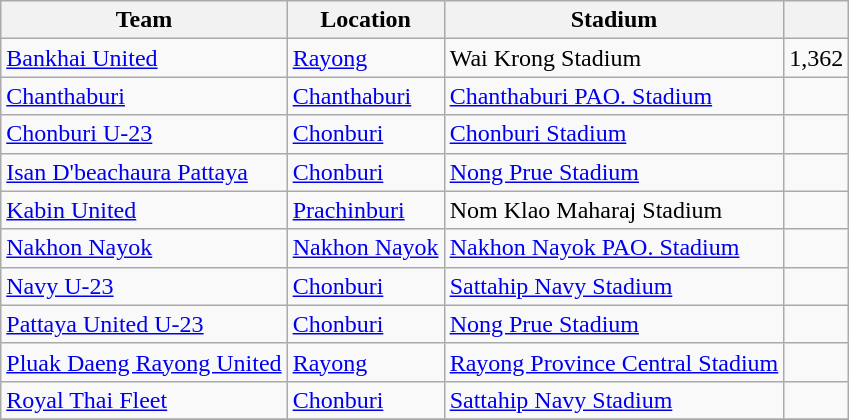<table class="wikitable sortable">
<tr>
<th>Team</th>
<th>Location</th>
<th>Stadium</th>
<th class="unsortable"></th>
</tr>
<tr>
<td><a href='#'>Bankhai United</a></td>
<td><a href='#'>Rayong</a></td>
<td>Wai Krong Stadium</td>
<td>1,362</td>
</tr>
<tr>
<td><a href='#'>Chanthaburi</a></td>
<td><a href='#'>Chanthaburi</a></td>
<td><a href='#'>Chanthaburi PAO. Stadium</a></td>
<td></td>
</tr>
<tr>
<td><a href='#'>Chonburi U-23</a></td>
<td><a href='#'>Chonburi</a></td>
<td><a href='#'>Chonburi Stadium</a></td>
<td></td>
</tr>
<tr>
<td><a href='#'>Isan D'beachaura Pattaya</a></td>
<td><a href='#'>Chonburi</a></td>
<td><a href='#'>Nong Prue Stadium</a></td>
<td></td>
</tr>
<tr>
<td><a href='#'>Kabin United</a></td>
<td><a href='#'>Prachinburi</a></td>
<td>Nom Klao Maharaj Stadium</td>
<td></td>
</tr>
<tr>
<td><a href='#'>Nakhon Nayok</a></td>
<td><a href='#'>Nakhon Nayok</a></td>
<td><a href='#'>Nakhon Nayok PAO. Stadium</a></td>
<td></td>
</tr>
<tr>
<td><a href='#'>Navy U-23</a></td>
<td><a href='#'>Chonburi</a></td>
<td><a href='#'>Sattahip Navy Stadium</a></td>
<td></td>
</tr>
<tr>
<td><a href='#'>Pattaya United U-23</a></td>
<td><a href='#'>Chonburi</a></td>
<td><a href='#'>Nong Prue Stadium</a></td>
<td></td>
</tr>
<tr>
<td><a href='#'>Pluak Daeng Rayong United</a></td>
<td><a href='#'>Rayong</a></td>
<td><a href='#'>Rayong Province Central Stadium</a></td>
<td></td>
</tr>
<tr>
<td><a href='#'>Royal Thai Fleet</a></td>
<td><a href='#'>Chonburi</a></td>
<td><a href='#'>Sattahip Navy Stadium</a></td>
<td></td>
</tr>
<tr>
</tr>
</table>
